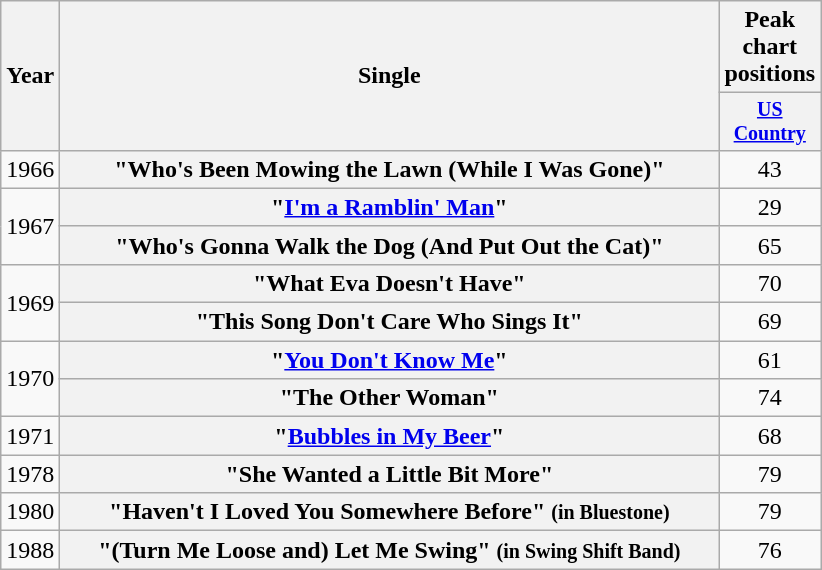<table class="wikitable plainrowheaders" style="text-align:center;">
<tr>
<th rowspan="2">Year</th>
<th rowspan="2" style="width:27em;">Single</th>
<th colspan="1">Peak chart<br>positions</th>
</tr>
<tr style="font-size:smaller;">
<th width="45"><a href='#'>US Country</a></th>
</tr>
<tr>
<td>1966</td>
<th scope="row">"Who's Been Mowing the Lawn (While I Was Gone)"</th>
<td>43</td>
</tr>
<tr>
<td rowspan=2>1967</td>
<th scope="row">"<a href='#'>I'm a Ramblin' Man</a>"</th>
<td>29</td>
</tr>
<tr>
<th scope="row">"Who's Gonna Walk the Dog (And Put Out the Cat)"</th>
<td>65</td>
</tr>
<tr>
<td rowspan=2>1969</td>
<th scope="row">"What Eva Doesn't Have"</th>
<td>70</td>
</tr>
<tr>
<th scope="row">"This Song Don't Care Who Sings It"</th>
<td>69</td>
</tr>
<tr>
<td rowspan=2>1970</td>
<th scope="row">"<a href='#'>You Don't Know Me</a>"</th>
<td>61</td>
</tr>
<tr>
<th scope="row">"The Other Woman"</th>
<td>74</td>
</tr>
<tr>
<td>1971</td>
<th scope="row">"<a href='#'>Bubbles in My Beer</a>"</th>
<td>68</td>
</tr>
<tr>
<td>1978</td>
<th scope="row">"She Wanted a Little Bit More"</th>
<td>79</td>
</tr>
<tr>
<td>1980</td>
<th scope="row">"Haven't I Loved You Somewhere Before" <small>(in Bluestone)</small></th>
<td>79</td>
</tr>
<tr>
<td>1988</td>
<th scope="row">"(Turn Me Loose and) Let Me Swing" <small>(in Swing Shift Band)</small></th>
<td>76</td>
</tr>
</table>
